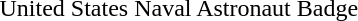<table>
<tr>
<td></td>
<td>United States Naval Astronaut Badge</td>
</tr>
</table>
